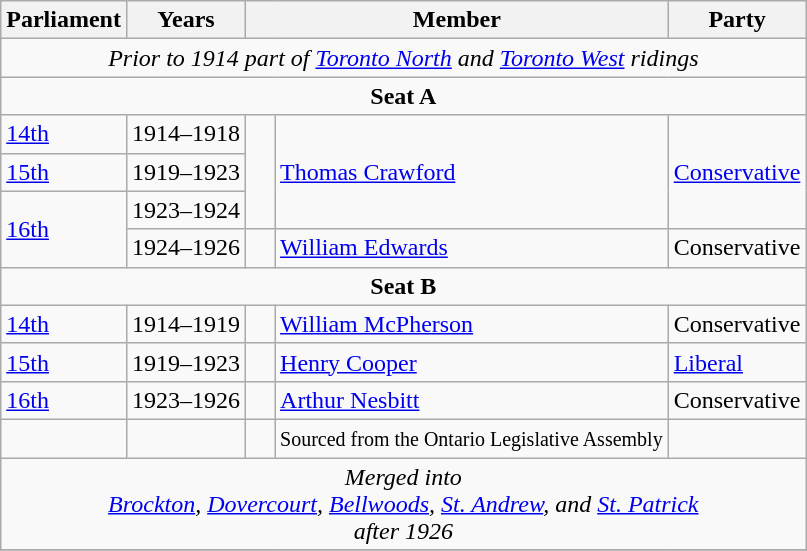<table class="wikitable">
<tr>
<th>Parliament</th>
<th>Years</th>
<th colspan="2">Member</th>
<th>Party</th>
</tr>
<tr>
<td colspan="5" align="center"><em>Prior to 1914 part of <a href='#'>Toronto North</a> and <a href='#'>Toronto West</a> ridings</em></td>
</tr>
<tr>
<td colspan="5" align="center"><strong>Seat A</strong></td>
</tr>
<tr>
<td><a href='#'>14th</a></td>
<td>1914–1918</td>
<td rowspan="3" >   </td>
<td rowspan="3"><a href='#'>Thomas Crawford</a></td>
<td rowspan="3"><a href='#'>Conservative</a></td>
</tr>
<tr>
<td><a href='#'>15th</a></td>
<td>1919–1923</td>
</tr>
<tr>
<td rowspan="2"><a href='#'>16th</a></td>
<td>1923–1924</td>
</tr>
<tr>
<td>1924–1926</td>
<td>   </td>
<td><a href='#'>William Edwards</a></td>
<td>Conservative</td>
</tr>
<tr>
<td colspan="5" align="center"><strong>Seat B</strong></td>
</tr>
<tr>
<td><a href='#'>14th</a></td>
<td>1914–1919</td>
<td>   </td>
<td><a href='#'>William McPherson</a></td>
<td>Conservative</td>
</tr>
<tr>
<td><a href='#'>15th</a></td>
<td>1919–1923</td>
<td>   </td>
<td><a href='#'>Henry Cooper</a></td>
<td><a href='#'>Liberal</a></td>
</tr>
<tr>
<td><a href='#'>16th</a></td>
<td>1923–1926</td>
<td>   </td>
<td><a href='#'>Arthur Nesbitt</a></td>
<td>Conservative</td>
</tr>
<tr>
<td></td>
<td></td>
<td></td>
<td><small>Sourced from the Ontario Legislative Assembly</small></td>
<td></td>
</tr>
<tr>
<td colspan="5" align="center"><em>Merged into <br><a href='#'>Brockton</a>, <a href='#'>Dovercourt</a>, <a href='#'>Bellwoods</a>, <a href='#'>St. Andrew</a>, and <a href='#'>St. Patrick</a> <br>after 1926</em></td>
</tr>
<tr>
</tr>
</table>
